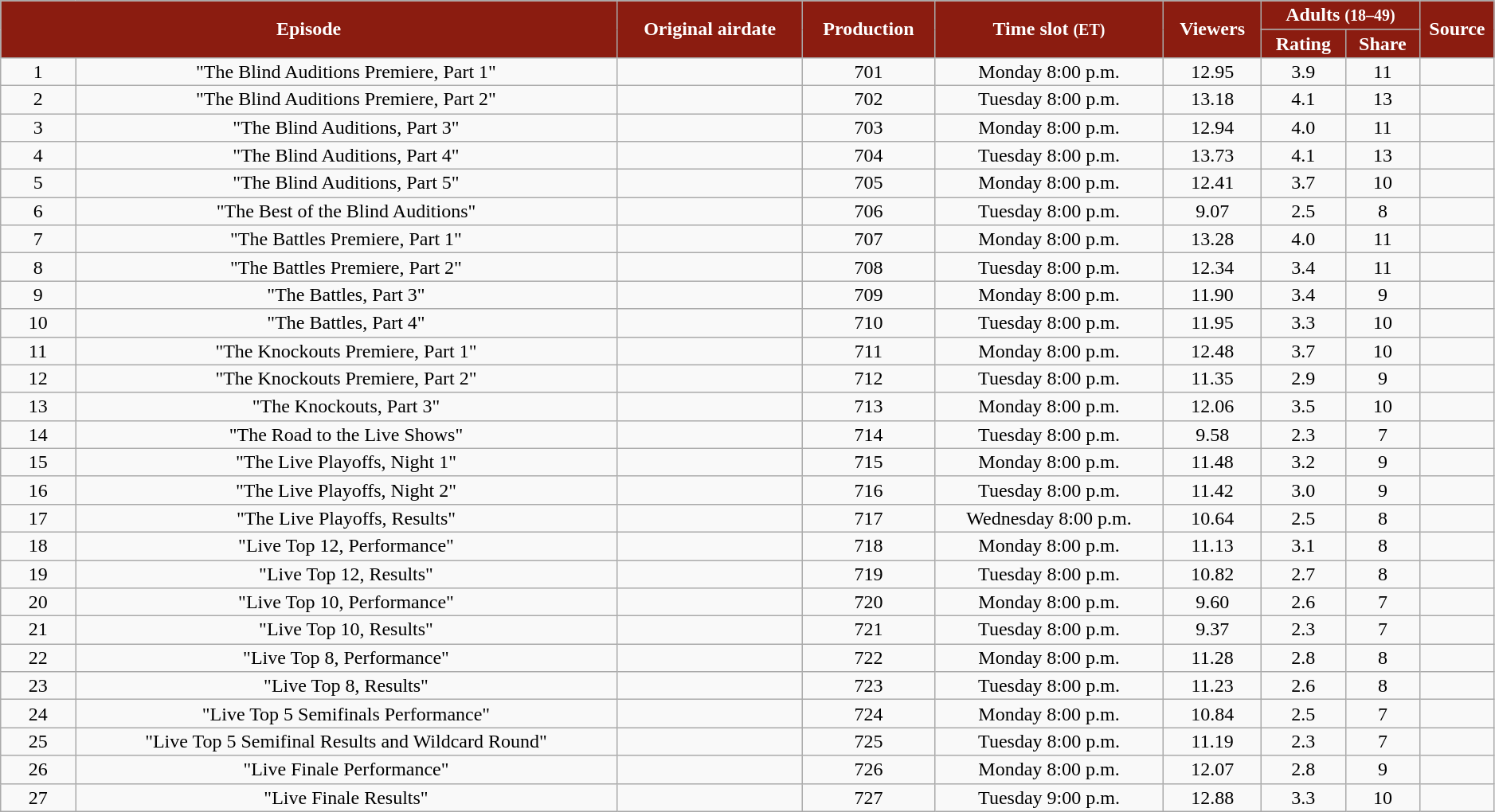<table class="wikitable"  style="text-align:center; line-height:16px; width:99%;">
<tr>
<th style="background:#8b1c10; color:white;" rowspan="2" colspan="2">Episode</th>
<th style="background:#8b1c10; color:white;" rowspan="2">Original airdate</th>
<th style="background:#8b1c10; color:white;" rowspan="2">Production</th>
<th style="background:#8b1c10; color:white;" rowspan="2">Time slot <small>(ET)</small></th>
<th style="background:#8b1c10; color:white;" rowspan="2">Viewers<br><small></small></th>
<th style="background:#8b1c10; color:white;" colspan="2">Adults <small>(18–49)</small></th>
<th rowspan="2" style="background:#8b1c10; color:white; width:05%;">Source</th>
</tr>
<tr>
<th style="background:#8b1c10; color:white;">Rating</th>
<th style="background:#8b1c10; color:white;">Share</th>
</tr>
<tr>
<td style="width:05%;">1</td>
<td>"The Blind Auditions Premiere, Part 1"</td>
<td></td>
<td>701</td>
<td>Monday 8:00 p.m.</td>
<td>12.95</td>
<td>3.9</td>
<td>11</td>
<td></td>
</tr>
<tr>
<td style="width:05%;">2</td>
<td>"The Blind Auditions Premiere, Part 2"</td>
<td></td>
<td>702</td>
<td>Tuesday 8:00 p.m.</td>
<td>13.18</td>
<td>4.1</td>
<td>13</td>
<td></td>
</tr>
<tr>
<td style="width:05%;">3</td>
<td>"The Blind Auditions, Part 3"</td>
<td></td>
<td>703</td>
<td>Monday 8:00 p.m.</td>
<td>12.94</td>
<td>4.0</td>
<td>11</td>
<td></td>
</tr>
<tr>
<td style="width:05%;">4</td>
<td>"The Blind Auditions, Part 4"</td>
<td></td>
<td>704</td>
<td>Tuesday 8:00 p.m.</td>
<td>13.73</td>
<td>4.1</td>
<td>13</td>
<td></td>
</tr>
<tr>
<td style="width:05%;">5</td>
<td>"The Blind Auditions, Part 5"</td>
<td></td>
<td>705</td>
<td>Monday 8:00 p.m.</td>
<td>12.41</td>
<td>3.7</td>
<td>10</td>
<td></td>
</tr>
<tr>
<td style="width:05%;">6</td>
<td>"The Best of the Blind Auditions"</td>
<td></td>
<td>706</td>
<td>Tuesday 8:00 p.m.</td>
<td>9.07</td>
<td>2.5</td>
<td>8</td>
<td></td>
</tr>
<tr>
<td style="width:05%;">7</td>
<td>"The Battles Premiere, Part 1"</td>
<td></td>
<td>707</td>
<td>Monday 8:00 p.m.</td>
<td>13.28</td>
<td>4.0</td>
<td>11</td>
<td></td>
</tr>
<tr>
<td style="width:05%;">8</td>
<td>"The Battles Premiere, Part 2"</td>
<td></td>
<td>708</td>
<td>Tuesday 8:00 p.m.</td>
<td>12.34</td>
<td>3.4</td>
<td>11</td>
<td></td>
</tr>
<tr>
<td style="width:05%;">9</td>
<td>"The Battles, Part 3"</td>
<td></td>
<td>709</td>
<td>Monday 8:00 p.m.</td>
<td>11.90</td>
<td>3.4</td>
<td>9</td>
<td></td>
</tr>
<tr>
<td style="width:05%;">10</td>
<td>"The Battles, Part 4"</td>
<td></td>
<td>710</td>
<td>Tuesday 8:00 p.m.</td>
<td>11.95</td>
<td>3.3</td>
<td>10</td>
<td></td>
</tr>
<tr>
<td style="width:05%;">11</td>
<td>"The Knockouts Premiere, Part 1"</td>
<td></td>
<td>711</td>
<td>Monday 8:00 p.m.</td>
<td>12.48</td>
<td>3.7</td>
<td>10</td>
<td></td>
</tr>
<tr>
<td style="width:05%;">12</td>
<td>"The Knockouts Premiere, Part 2"</td>
<td></td>
<td>712</td>
<td>Tuesday 8:00 p.m.</td>
<td>11.35</td>
<td>2.9</td>
<td>9</td>
<td></td>
</tr>
<tr>
<td style="width:05%;">13</td>
<td>"The Knockouts, Part 3"</td>
<td></td>
<td>713</td>
<td>Monday 8:00 p.m.</td>
<td>12.06</td>
<td>3.5</td>
<td>10</td>
<td></td>
</tr>
<tr>
<td style="width:05%;">14</td>
<td>"The Road to the Live Shows"</td>
<td></td>
<td>714</td>
<td>Tuesday 8:00 p.m.</td>
<td>9.58</td>
<td>2.3</td>
<td>7</td>
<td></td>
</tr>
<tr>
<td style="width:05%;">15</td>
<td>"The Live Playoffs, Night 1"</td>
<td></td>
<td>715</td>
<td>Monday 8:00 p.m.</td>
<td>11.48</td>
<td>3.2</td>
<td>9</td>
<td></td>
</tr>
<tr>
<td style="width:05%;">16</td>
<td>"The Live Playoffs, Night 2"</td>
<td></td>
<td>716</td>
<td>Tuesday 8:00 p.m.</td>
<td>11.42</td>
<td>3.0</td>
<td>9</td>
<td></td>
</tr>
<tr>
<td style="width:05%;">17</td>
<td>"The Live Playoffs, Results"</td>
<td></td>
<td>717</td>
<td>Wednesday 8:00 p.m.</td>
<td>10.64</td>
<td>2.5</td>
<td>8</td>
<td></td>
</tr>
<tr>
<td style="width:05%;">18</td>
<td>"Live Top 12, Performance"</td>
<td></td>
<td>718</td>
<td>Monday 8:00 p.m.</td>
<td>11.13</td>
<td>3.1</td>
<td>8</td>
<td></td>
</tr>
<tr>
<td style="width:05%;">19</td>
<td>"Live Top 12, Results"</td>
<td></td>
<td>719</td>
<td>Tuesday 8:00 p.m.</td>
<td>10.82</td>
<td>2.7</td>
<td>8</td>
<td></td>
</tr>
<tr>
<td style="width:05%;">20</td>
<td>"Live Top 10, Performance"</td>
<td></td>
<td>720</td>
<td>Monday 8:00 p.m.</td>
<td>9.60</td>
<td>2.6</td>
<td>7</td>
<td></td>
</tr>
<tr>
<td style="width:05%;">21</td>
<td>"Live Top 10, Results"</td>
<td></td>
<td>721</td>
<td>Tuesday 8:00 p.m.</td>
<td>9.37</td>
<td>2.3</td>
<td>7</td>
<td></td>
</tr>
<tr>
<td style="width:05%;">22</td>
<td>"Live Top 8, Performance"</td>
<td></td>
<td>722</td>
<td>Monday 8:00 p.m.</td>
<td>11.28</td>
<td>2.8</td>
<td>8</td>
<td></td>
</tr>
<tr>
<td style="width:05%;">23</td>
<td>"Live Top 8, Results"</td>
<td></td>
<td>723</td>
<td>Tuesday 8:00 p.m.</td>
<td>11.23</td>
<td>2.6</td>
<td>8</td>
<td></td>
</tr>
<tr>
<td style="width:05%;">24</td>
<td>"Live Top 5 Semifinals Performance"</td>
<td></td>
<td>724</td>
<td>Monday 8:00 p.m.</td>
<td>10.84</td>
<td>2.5</td>
<td>7</td>
<td></td>
</tr>
<tr>
<td style="width:05%;">25</td>
<td>"Live Top 5 Semifinal Results and Wildcard Round"</td>
<td></td>
<td>725</td>
<td>Tuesday 8:00 p.m.</td>
<td>11.19</td>
<td>2.3</td>
<td>7</td>
<td></td>
</tr>
<tr>
<td style="width:05%;">26</td>
<td>"Live Finale Performance"</td>
<td></td>
<td>726</td>
<td>Monday 8:00 p.m.</td>
<td>12.07</td>
<td>2.8</td>
<td>9</td>
<td></td>
</tr>
<tr>
<td style="width:05%;">27</td>
<td>"Live Finale Results"</td>
<td></td>
<td>727</td>
<td>Tuesday 9:00 p.m.</td>
<td>12.88</td>
<td>3.3</td>
<td>10</td>
<td></td>
</tr>
</table>
